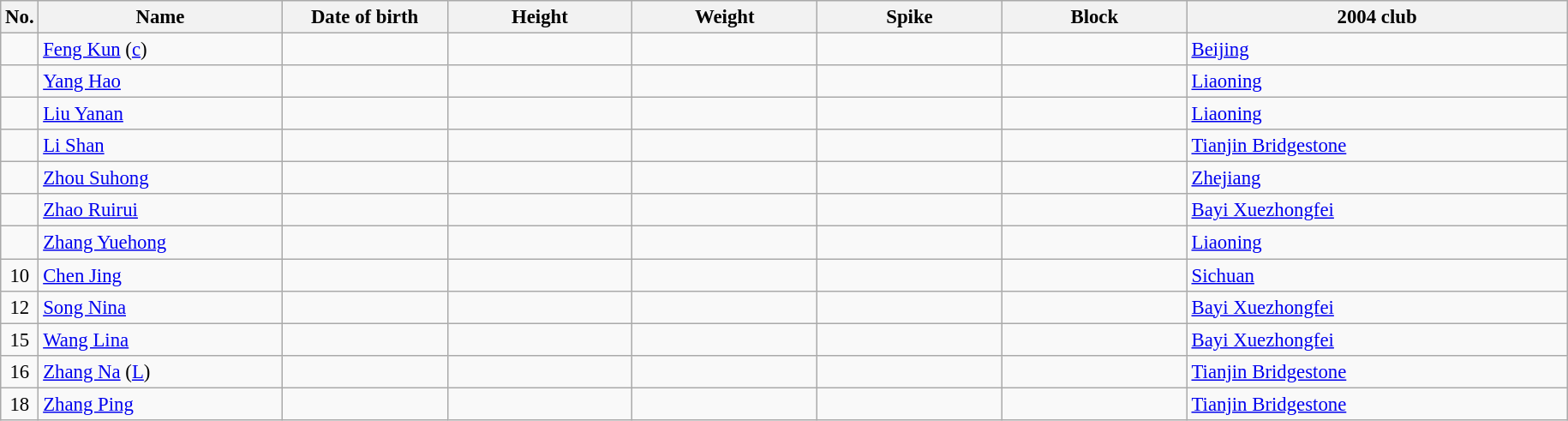<table class="wikitable sortable" style="font-size:95%; text-align:center;">
<tr>
<th>No.</th>
<th style="width:12em">Name</th>
<th style="width:8em">Date of birth</th>
<th style="width:9em">Height</th>
<th style="width:9em">Weight</th>
<th style="width:9em">Spike</th>
<th style="width:9em">Block</th>
<th style="width:19em">2004 club</th>
</tr>
<tr>
<td></td>
<td style="text-align:left;"><a href='#'>Feng Kun</a> (<a href='#'>c</a>)</td>
<td style="text-align:right;"></td>
<td></td>
<td></td>
<td></td>
<td></td>
<td style="text-align:left;"> <a href='#'>Beijing</a></td>
</tr>
<tr>
<td></td>
<td style="text-align:left;"><a href='#'>Yang Hao</a></td>
<td style="text-align:right;"></td>
<td></td>
<td></td>
<td></td>
<td></td>
<td style="text-align:left;"> <a href='#'>Liaoning</a></td>
</tr>
<tr>
<td></td>
<td style="text-align:left;"><a href='#'>Liu Yanan</a></td>
<td style="text-align:right;"></td>
<td></td>
<td></td>
<td></td>
<td></td>
<td style="text-align:left;"> <a href='#'>Liaoning</a></td>
</tr>
<tr>
<td></td>
<td style="text-align:left;"><a href='#'>Li Shan</a></td>
<td style="text-align:right;"></td>
<td></td>
<td></td>
<td></td>
<td></td>
<td style="text-align:left;"> <a href='#'>Tianjin Bridgestone</a></td>
</tr>
<tr>
<td></td>
<td style="text-align:left;"><a href='#'>Zhou Suhong</a></td>
<td style="text-align:right;"></td>
<td></td>
<td></td>
<td></td>
<td></td>
<td style="text-align:left;"> <a href='#'>Zhejiang</a></td>
</tr>
<tr>
<td></td>
<td style="text-align:left;"><a href='#'>Zhao Ruirui</a></td>
<td style="text-align:right;"></td>
<td></td>
<td></td>
<td></td>
<td></td>
<td style="text-align:left;"> <a href='#'>Bayi Xuezhongfei</a></td>
</tr>
<tr>
<td></td>
<td style="text-align:left;"><a href='#'>Zhang Yuehong</a></td>
<td style="text-align:right;"></td>
<td></td>
<td></td>
<td></td>
<td></td>
<td style="text-align:left;"> <a href='#'>Liaoning</a></td>
</tr>
<tr>
<td>10</td>
<td style="text-align:left;"><a href='#'>Chen Jing</a></td>
<td style="text-align:right;"></td>
<td></td>
<td></td>
<td></td>
<td></td>
<td style="text-align:left;"> <a href='#'>Sichuan</a></td>
</tr>
<tr>
<td>12</td>
<td style="text-align:left;"><a href='#'>Song Nina</a></td>
<td style="text-align:right;"></td>
<td></td>
<td></td>
<td></td>
<td></td>
<td style="text-align:left;"> <a href='#'>Bayi Xuezhongfei</a></td>
</tr>
<tr>
<td>15</td>
<td style="text-align:left;"><a href='#'>Wang Lina</a></td>
<td style="text-align:right;"></td>
<td></td>
<td></td>
<td></td>
<td></td>
<td style="text-align:left;"> <a href='#'>Bayi Xuezhongfei</a></td>
</tr>
<tr>
<td>16</td>
<td style="text-align:left;"><a href='#'>Zhang Na</a> (<a href='#'>L</a>)</td>
<td style="text-align:right;"></td>
<td></td>
<td></td>
<td></td>
<td></td>
<td style="text-align:left;"> <a href='#'>Tianjin Bridgestone</a></td>
</tr>
<tr>
<td>18</td>
<td style="text-align:left;"><a href='#'>Zhang Ping</a></td>
<td style="text-align:right;"></td>
<td></td>
<td></td>
<td></td>
<td></td>
<td style="text-align:left;"> <a href='#'>Tianjin Bridgestone</a></td>
</tr>
</table>
